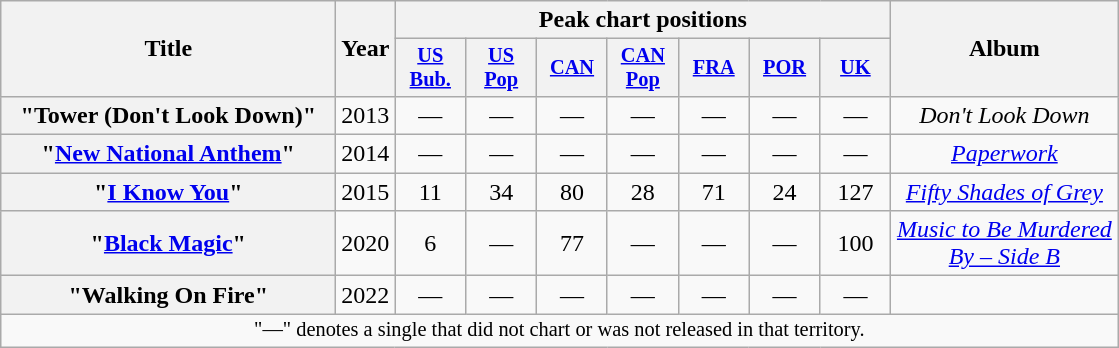<table class="wikitable plainrowheaders" style="text-align:center;">
<tr>
<th scope="col" rowspan="2" style="width:13.5em;">Title</th>
<th scope="col" rowspan="2" style="width:2em;">Year</th>
<th scope="col" colspan="7">Peak chart positions</th>
<th scope="col" rowspan="2" style="width:9em;">Album</th>
</tr>
<tr>
<th scope="col" style="width:3em; font-size:85%;"><a href='#'>US<br>Bub.</a><br></th>
<th scope="col" style="width:3em; font-size:85%;"><a href='#'>US<br>Pop</a><br></th>
<th scope="col" style="width:3em; font-size:85%;"><a href='#'>CAN</a><br></th>
<th scope="col" style="width:3em; font-size:85%;"><a href='#'>CAN<br>Pop</a><br></th>
<th scope="col" style="width:3em; font-size:85%;"><a href='#'>FRA</a><br></th>
<th scope="col" style="width:3em; font-size:85%;"><a href='#'>POR</a><br></th>
<th scope="col" style="width:3em; font-size:85%;"><a href='#'>UK</a><br></th>
</tr>
<tr>
<th scope="row">"Tower (Don't Look Down)"</th>
<td>2013</td>
<td>—</td>
<td>—</td>
<td>—</td>
<td>—</td>
<td>—</td>
<td>—</td>
<td>—</td>
<td><em>Don't Look Down</em></td>
</tr>
<tr>
<th scope="row">"<a href='#'>New National Anthem</a>" <br></th>
<td>2014</td>
<td>—</td>
<td>—</td>
<td>—</td>
<td>—</td>
<td>—</td>
<td>—</td>
<td>—</td>
<td><em><a href='#'>Paperwork</a></em></td>
</tr>
<tr>
<th scope="row">"<a href='#'>I Know You</a>"</th>
<td>2015</td>
<td>11</td>
<td>34</td>
<td>80</td>
<td>28</td>
<td>71</td>
<td>24</td>
<td>127</td>
<td><em><a href='#'>Fifty Shades of Grey</a></em></td>
</tr>
<tr>
<th scope="row">"<a href='#'>Black Magic</a>"<br></th>
<td>2020</td>
<td>6</td>
<td>—</td>
<td>77</td>
<td>—</td>
<td>—</td>
<td>—</td>
<td>100</td>
<td><em><a href='#'>Music to Be Murdered By – Side B</a></em></td>
</tr>
<tr>
<th scope="row">"Walking On Fire" <br></th>
<td>2022</td>
<td>—</td>
<td>—</td>
<td>—</td>
<td>—</td>
<td>—</td>
<td>—</td>
<td>—</td>
<td></td>
</tr>
<tr>
<td colspan="12" style="font-size:85%">"—" denotes a single that did not chart or was not released in that territory.</td>
</tr>
</table>
